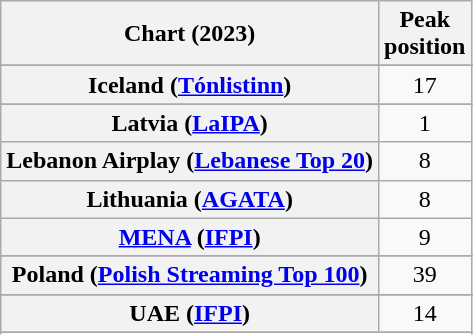<table class="wikitable sortable plainrowheaders" style="text-align:center">
<tr>
<th scope="col">Chart (2023)</th>
<th scope="col">Peak<br>position</th>
</tr>
<tr>
</tr>
<tr>
</tr>
<tr>
</tr>
<tr>
</tr>
<tr>
</tr>
<tr>
</tr>
<tr>
</tr>
<tr>
</tr>
<tr>
</tr>
<tr>
</tr>
<tr>
<th scope="row">Iceland (<a href='#'>Tónlistinn</a>)</th>
<td>17</td>
</tr>
<tr>
</tr>
<tr>
</tr>
<tr>
<th scope="row">Latvia (<a href='#'>LaIPA</a>)</th>
<td>1</td>
</tr>
<tr>
<th scope="row">Lebanon Airplay (<a href='#'>Lebanese Top 20</a>)</th>
<td>8</td>
</tr>
<tr>
<th scope="row">Lithuania (<a href='#'>AGATA</a>)</th>
<td>8</td>
</tr>
<tr>
<th scope="row"><a href='#'>MENA</a> (<a href='#'>IFPI</a>)</th>
<td>9</td>
</tr>
<tr>
</tr>
<tr>
</tr>
<tr>
</tr>
<tr>
<th scope="row">Poland (<a href='#'>Polish Streaming Top 100</a>)</th>
<td>39</td>
</tr>
<tr>
</tr>
<tr>
</tr>
<tr>
</tr>
<tr>
</tr>
<tr>
</tr>
<tr>
<th scope="row">UAE (<a href='#'>IFPI</a>)</th>
<td>14</td>
</tr>
<tr>
</tr>
<tr>
</tr>
<tr>
</tr>
<tr>
</tr>
<tr>
</tr>
</table>
